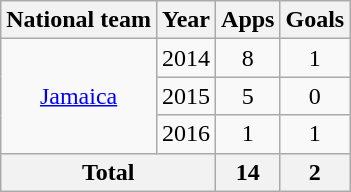<table class=wikitable style="text-align: center;">
<tr>
<th>National team</th>
<th>Year</th>
<th>Apps</th>
<th>Goals</th>
</tr>
<tr>
<td rowspan=3><a href='#'>Jamaica</a></td>
<td>2014</td>
<td>8</td>
<td>1</td>
</tr>
<tr>
<td>2015</td>
<td>5</td>
<td>0</td>
</tr>
<tr>
<td>2016</td>
<td>1</td>
<td>1</td>
</tr>
<tr>
<th colspan=2>Total</th>
<th>14</th>
<th>2</th>
</tr>
</table>
